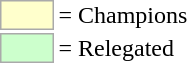<table>
<tr>
<td style="background-color:#ffffcc; border:1px solid #aaaaaa; width:2em;"></td>
<td>= Champions</td>
</tr>
<tr>
<td style="background-color:#ccffcc; border:1px solid #aaaaaa; width:2em;"></td>
<td>= Relegated</td>
</tr>
</table>
